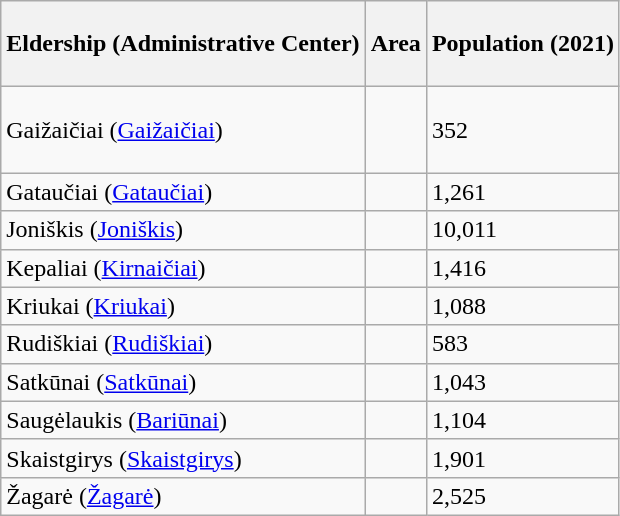<table class="sortable wikitable" style="text-align: left; margin: 0 0 0 0;">
<tr>
<th scope="col" height="50px">Eldership (Administrative Center)</th>
<th scope="col">Area</th>
<th scope="col"><strong>Population (2021)</strong></th>
</tr>
<tr>
<td scope="row" height="50px">Gaižaičiai (<a href='#'>Gaižaičiai</a>)</td>
<td></td>
<td>352</td>
</tr>
<tr>
<td>Gataučiai (<a href='#'>Gataučiai</a>)</td>
<td></td>
<td>1,261</td>
</tr>
<tr>
<td>Joniškis (<a href='#'>Joniškis</a>)</td>
<td></td>
<td>10,011</td>
</tr>
<tr>
<td>Kepaliai (<a href='#'>Kirnaičiai</a>)</td>
<td></td>
<td>1,416</td>
</tr>
<tr>
<td>Kriukai (<a href='#'>Kriukai</a>)</td>
<td></td>
<td>1,088</td>
</tr>
<tr>
<td>Rudiškiai (<a href='#'>Rudiškiai</a>)</td>
<td></td>
<td>583</td>
</tr>
<tr>
<td>Satkūnai (<a href='#'>Satkūnai</a>)</td>
<td></td>
<td>1,043</td>
</tr>
<tr>
<td>Saugėlaukis (<a href='#'>Bariūnai</a>)</td>
<td></td>
<td>1,104</td>
</tr>
<tr>
<td>Skaistgirys (<a href='#'>Skaistgirys</a>)</td>
<td></td>
<td>1,901</td>
</tr>
<tr>
<td>Žagarė (<a href='#'>Žagarė</a>)</td>
<td></td>
<td>2,525</td>
</tr>
</table>
